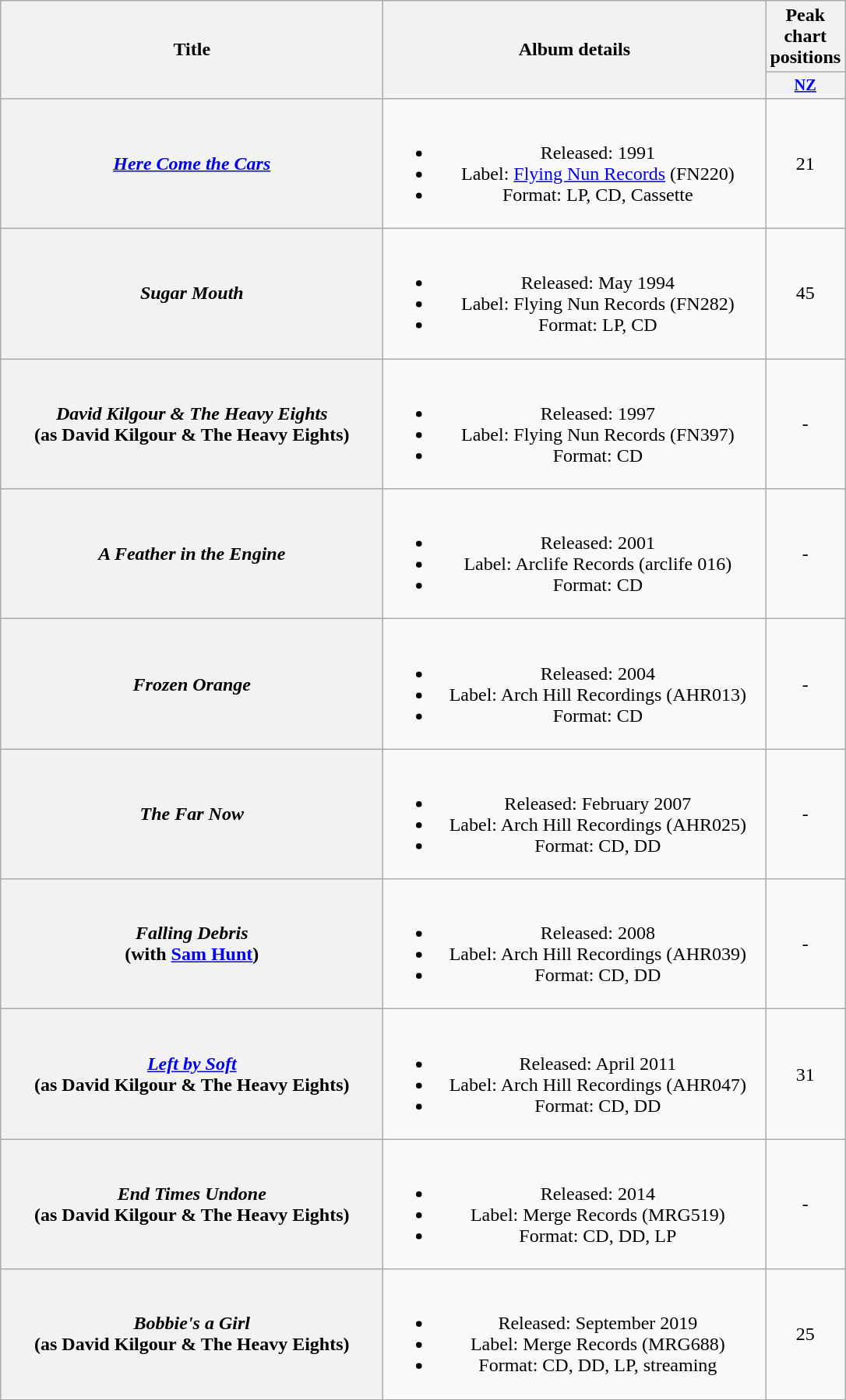<table class="wikitable plainrowheaders" style="text-align:center;" border="1">
<tr>
<th scope="col" rowspan="2" style="width:20em;">Title</th>
<th scope="col" rowspan="2" style="width:20em;">Album details</th>
<th scope="col" colspan="1">Peak chart<br>positions</th>
</tr>
<tr>
<th style="width:3em;font-size:85%"><a href='#'>NZ</a><br></th>
</tr>
<tr>
<th scope="row"><em><a href='#'>Here Come the Cars</a></em></th>
<td><br><ul><li>Released: 1991</li><li>Label: <a href='#'>Flying Nun Records</a>	(FN220)</li><li>Format: LP, CD, Cassette</li></ul></td>
<td>21</td>
</tr>
<tr>
<th scope="row"><em>Sugar Mouth</em></th>
<td><br><ul><li>Released: May 1994</li><li>Label: Flying Nun Records	(FN282)</li><li>Format: LP, CD</li></ul></td>
<td>45</td>
</tr>
<tr>
<th scope="row"><em>David Kilgour & The Heavy Eights</em> <br>(as David Kilgour & The Heavy Eights)</th>
<td><br><ul><li>Released: 1997</li><li>Label: Flying Nun Records	(FN397)</li><li>Format: CD</li></ul></td>
<td>-</td>
</tr>
<tr>
<th scope="row"><em>A Feather in the Engine</em></th>
<td><br><ul><li>Released: 2001</li><li>Label: Arclife Records (arclife 016)</li><li>Format: CD</li></ul></td>
<td>-</td>
</tr>
<tr>
<th scope="row"><em>Frozen Orange</em></th>
<td><br><ul><li>Released: 2004</li><li>Label: Arch Hill Recordings (AHR013)</li><li>Format: CD</li></ul></td>
<td>-</td>
</tr>
<tr>
<th scope="row"><em>The Far Now</em></th>
<td><br><ul><li>Released: February 2007</li><li>Label: Arch Hill Recordings (AHR025)</li><li>Format: CD, DD</li></ul></td>
<td>-</td>
</tr>
<tr>
<th scope="row"><em>Falling Debris</em> <br>(with <a href='#'>Sam Hunt</a>)</th>
<td><br><ul><li>Released: 2008</li><li>Label: Arch Hill Recordings (AHR039)</li><li>Format: CD, DD</li></ul></td>
<td>-</td>
</tr>
<tr>
<th scope="row"><em><a href='#'>Left by Soft</a></em> <br>(as David Kilgour & The Heavy Eights)</th>
<td><br><ul><li>Released: April 2011</li><li>Label: Arch Hill Recordings (AHR047)</li><li>Format: CD, DD</li></ul></td>
<td>31</td>
</tr>
<tr>
<th scope="row"><em>End Times Undone</em> <br>(as David Kilgour & The Heavy Eights)</th>
<td><br><ul><li>Released: 2014</li><li>Label: Merge Records (MRG519)</li><li>Format: CD, DD, LP</li></ul></td>
<td>-</td>
</tr>
<tr>
<th scope="row"><em>Bobbie's a Girl</em> <br>(as David Kilgour & The Heavy Eights)</th>
<td><br><ul><li>Released: September 2019</li><li>Label: Merge Records (MRG688)</li><li>Format: CD, DD, LP, streaming</li></ul></td>
<td>25</td>
</tr>
</table>
